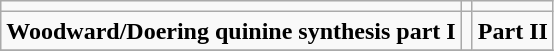<table align="center"  class="wikitable">
<tr>
<td></td>
<td></td>
<td></td>
</tr>
<tr>
<td><strong>Woodward/Doering quinine synthesis part I</strong></td>
<td></td>
<td><strong>Part II</strong></td>
</tr>
<tr>
</tr>
</table>
